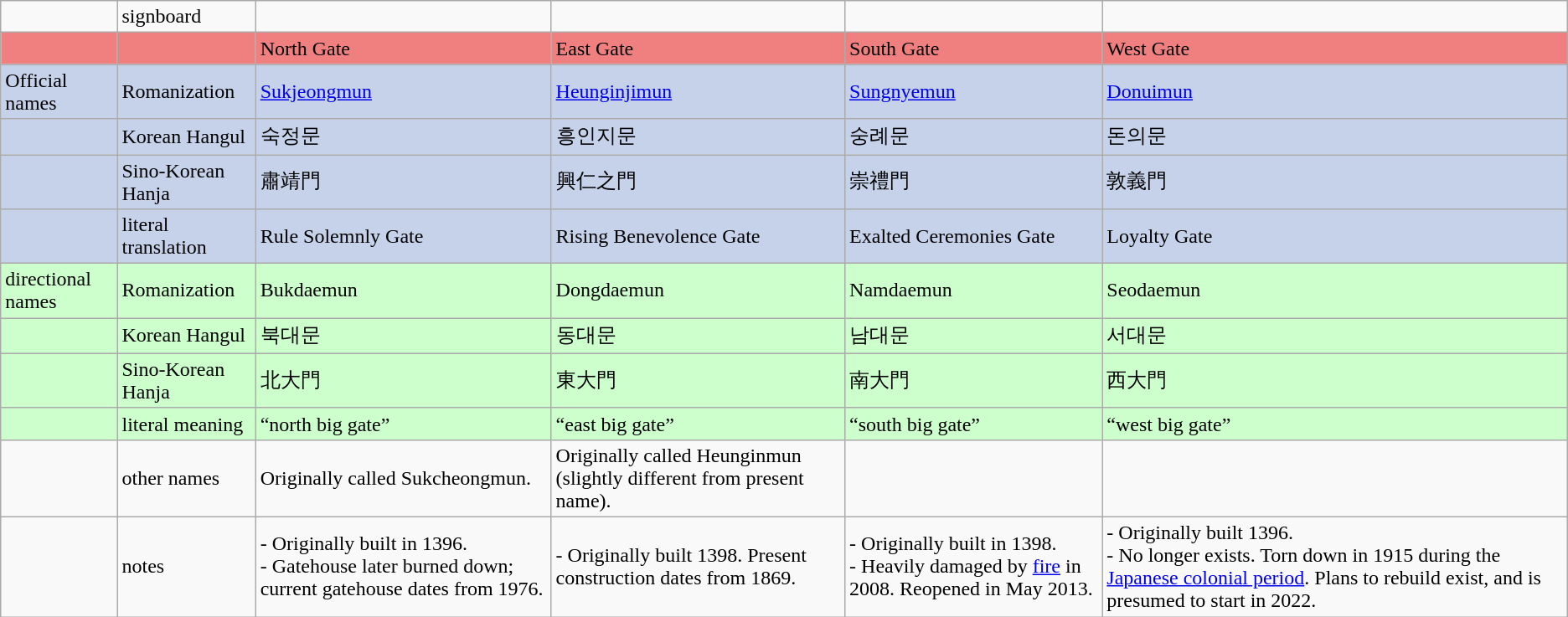<table class="wikitable">
<tr>
<td></td>
<td>signboard</td>
<td></td>
<td></td>
<td></td>
<td></td>
</tr>
<tr style="background:LightCoral">
<td></td>
<td></td>
<td>North Gate</td>
<td>East Gate</td>
<td>South Gate</td>
<td>West Gate</td>
</tr>
<tr style="background:#C5D2EA">
<td>Official names</td>
<td>Romanization</td>
<td><a href='#'>Sukjeongmun</a></td>
<td><a href='#'>Heunginjimun</a></td>
<td><a href='#'>Sungnyemun</a></td>
<td><a href='#'>Donuimun</a></td>
</tr>
<tr style="background:#C5D2EA">
<td></td>
<td>Korean Hangul</td>
<td>숙정문</td>
<td>흥인지문</td>
<td>숭례문</td>
<td>돈의문</td>
</tr>
<tr style="background:#C5D2EA">
<td></td>
<td>Sino-Korean Hanja</td>
<td>肅靖門</td>
<td>興仁之門</td>
<td>崇禮門</td>
<td>敦義門</td>
</tr>
<tr style="background:#C5D2EA">
<td></td>
<td>literal translation</td>
<td>Rule Solemnly Gate</td>
<td>Rising Benevolence Gate</td>
<td>Exalted Ceremonies Gate</td>
<td>Loyalty Gate</td>
</tr>
<tr style="background:#CCFFCC">
<td>directional names</td>
<td>Romanization</td>
<td>Bukdaemun</td>
<td>Dongdaemun</td>
<td>Namdaemun</td>
<td>Seodaemun</td>
</tr>
<tr style="background:#CCFFCC">
<td></td>
<td>Korean Hangul</td>
<td>북대문</td>
<td>동대문</td>
<td>남대문</td>
<td>서대문</td>
</tr>
<tr style="background:#CCFFCC">
<td></td>
<td>Sino-Korean Hanja</td>
<td>北大門</td>
<td>東大門</td>
<td>南大門</td>
<td>西大門</td>
</tr>
<tr style="background:#CCFFCC">
<td></td>
<td>literal meaning</td>
<td>“north big gate”</td>
<td>“east big gate”</td>
<td>“south big gate”</td>
<td>“west big gate”</td>
</tr>
<tr>
<td></td>
<td>other names</td>
<td>Originally called Sukcheongmun.</td>
<td>Originally called Heunginmun (slightly different from present name).</td>
<td></td>
<td></td>
</tr>
<tr>
<td></td>
<td>notes</td>
<td>- Originally built in 1396.<br>- Gatehouse later burned down; current gatehouse dates from 1976.</td>
<td>- Originally built 1398. Present construction dates from 1869.</td>
<td>- Originally built in 1398.<br>- Heavily damaged by <a href='#'>fire</a> in 2008. Reopened in May 2013.</td>
<td>- Originally built 1396.<br>- No longer exists. Torn down in 1915 during the <a href='#'>Japanese colonial period</a>. Plans to rebuild exist, and is presumed to start in 2022.</td>
</tr>
</table>
